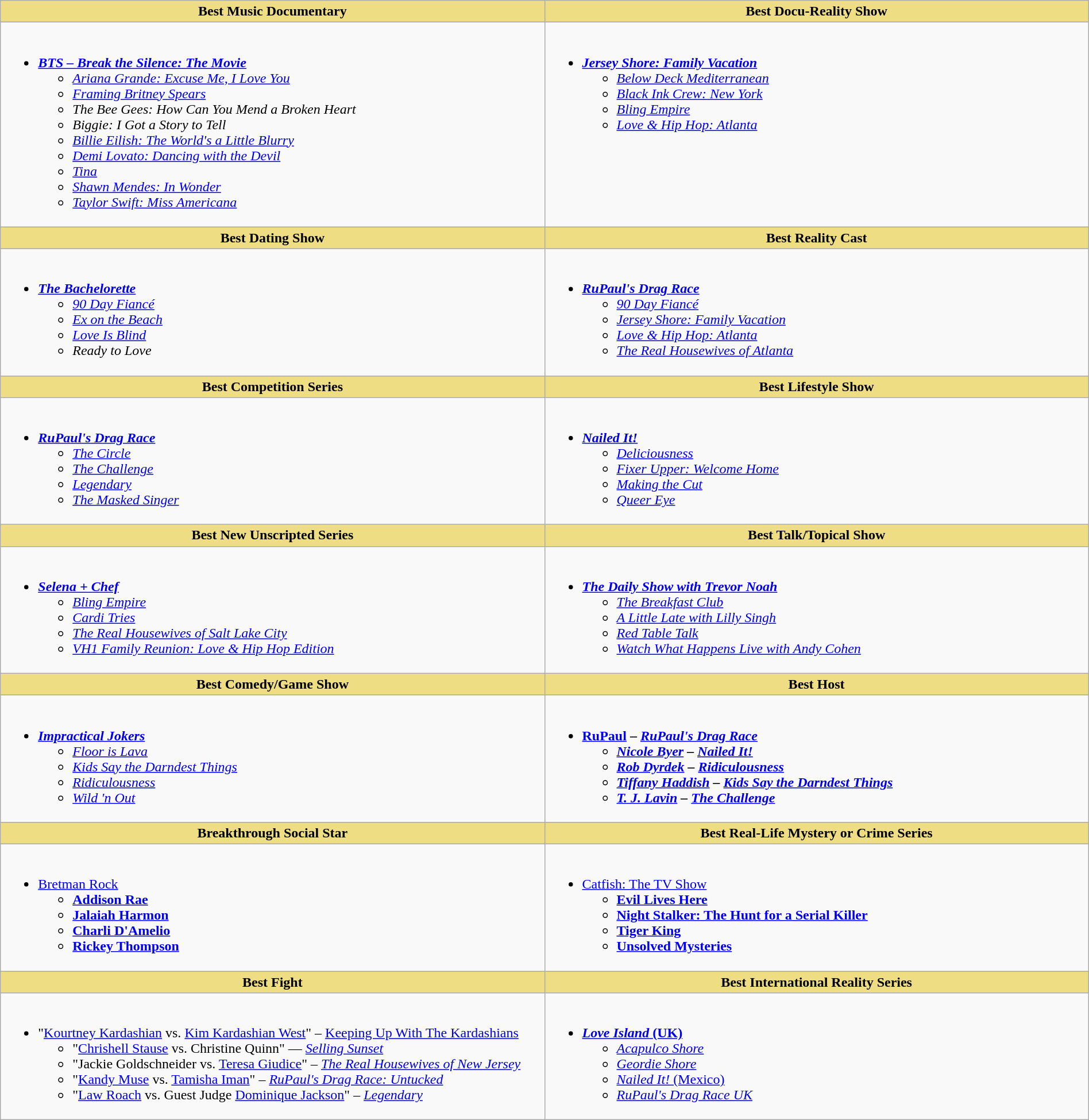<table class="wikitable" style="width:100%">
<tr>
<th style="background:#EEDD82; width:50%">Best Music Documentary</th>
<th style="background:#EEDD82; width:50%">Best Docu-Reality Show</th>
</tr>
<tr>
<td valign="top"><br><ul><li><strong><a href='#'><em>BTS – Break the Silence: The Movie</em></a></strong><ul><li><em><a href='#'>Ariana Grande: Excuse Me, I Love You</a></em></li><li><em><a href='#'>Framing Britney Spears</a></em></li><li><em>The Bee Gees: How Can You Mend a Broken Heart</em></li><li><em>Biggie: I Got a Story to Tell</em></li><li><em><a href='#'>Billie Eilish: The World's a Little Blurry</a></em></li><li><em><a href='#'>Demi Lovato: Dancing with the Devil</a></em></li><li><em><a href='#'>Tina</a></em></li><li><em><a href='#'>Shawn Mendes: In Wonder</a></em></li><li><em><a href='#'>Taylor Swift: Miss Americana</a></em></li></ul></li></ul></td>
<td valign="top"><br><ul><li><strong><em><a href='#'>Jersey Shore: Family Vacation</a></em></strong><ul><li><em><a href='#'>Below Deck Mediterranean</a></em></li><li><em><a href='#'>Black Ink Crew: New York</a></em></li><li><em><a href='#'>Bling Empire</a></em></li><li><em><a href='#'>Love & Hip Hop: Atlanta</a></em></li></ul></li></ul></td>
</tr>
<tr>
<th style="background:#EEDD82; width:50%">Best Dating Show</th>
<th style="background:#EEDD82; width:50%">Best Reality Cast</th>
</tr>
<tr>
<td valign="top"><br><ul><li><strong><em><a href='#'>The Bachelorette</a></em></strong><ul><li><em><a href='#'>90 Day Fiancé</a></em></li><li><em><a href='#'>Ex on the Beach</a></em></li><li><em><a href='#'>Love Is Blind</a></em></li><li><em>Ready to Love</em></li></ul></li></ul></td>
<td valign="top"><br><ul><li><strong><em><a href='#'>RuPaul's Drag Race</a></em></strong><ul><li><em><a href='#'>90 Day Fiancé</a></em></li><li><em><a href='#'>Jersey Shore: Family Vacation</a></em></li><li><em><a href='#'>Love & Hip Hop: Atlanta</a></em></li><li><em><a href='#'>The Real Housewives of Atlanta</a></em></li></ul></li></ul></td>
</tr>
<tr>
<th style="background:#EEDD82; width:50%">Best Competition Series</th>
<th style="background:#EEDD82; width:50%">Best Lifestyle Show</th>
</tr>
<tr>
<td valign="top"><br><ul><li><strong><em><a href='#'>RuPaul's Drag Race</a></em></strong><ul><li><em><a href='#'>The Circle</a></em></li><li><em><a href='#'>The Challenge</a></em></li><li><em><a href='#'>Legendary</a></em></li><li><em><a href='#'>The Masked Singer</a></em></li></ul></li></ul></td>
<td valign="top"><br><ul><li><strong><em><a href='#'>Nailed It!</a></em></strong><ul><li><em><a href='#'>Deliciousness</a></em></li><li><em><a href='#'>Fixer Upper: Welcome Home</a></em></li><li><a href='#'><em>Making the Cut</em></a></li><li><em><a href='#'>Queer Eye</a></em></li></ul></li></ul></td>
</tr>
<tr>
<th style="background:#EEDD82; width:50%">Best New Unscripted Series</th>
<th style="background:#EEDD82; width:50%">Best Talk/Topical Show</th>
</tr>
<tr>
<td valign="top"><br><ul><li><strong><em><a href='#'>Selena + Chef</a></em></strong><ul><li><em><a href='#'>Bling Empire</a></em></li><li><em><a href='#'>Cardi Tries</a></em></li><li><em><a href='#'>The Real Housewives of Salt Lake City</a></em></li><li><em><a href='#'>VH1 Family Reunion: Love & Hip Hop Edition</a></em></li></ul></li></ul></td>
<td valign="top"><br><ul><li><strong><em><a href='#'>The Daily Show with Trevor Noah</a></em></strong><ul><li><em><a href='#'>The Breakfast Club</a></em></li><li><em><a href='#'>A Little Late with Lilly Singh</a></em></li><li><em><a href='#'>Red Table Talk</a></em></li><li><em><a href='#'>Watch What Happens Live with Andy Cohen</a></em></li></ul></li></ul></td>
</tr>
<tr>
<th style="background:#EEDD82; width:50%">Best Comedy/Game Show</th>
<th style="background:#EEDD82; width:50%">Best Host</th>
</tr>
<tr>
<td valign="top"><br><ul><li><strong><em><a href='#'>Impractical Jokers</a></em></strong><ul><li><em><a href='#'>Floor is Lava</a></em></li><li><em><a href='#'>Kids Say the Darndest Things</a></em></li><li><a href='#'><em>Ridiculousness</em></a></li><li><em><a href='#'>Wild 'n Out</a></em></li></ul></li></ul></td>
<td valign="top"><br><ul><li><strong><a href='#'>RuPaul</a> – <em><a href='#'>RuPaul's Drag Race</a><strong><em><ul><li><a href='#'>Nicole Byer</a> – </em><a href='#'>Nailed It!</a><em></li><li><a href='#'>Rob Dyrdek</a> – </em><a href='#'>Ridiculousness</a><em></li><li><a href='#'>Tiffany Haddish</a> – </em><a href='#'>Kids Say the Darndest Things</a><em></li><li><a href='#'>T. J. Lavin</a> – </em><a href='#'>The Challenge</a><em></li></ul></li></ul></td>
</tr>
<tr>
<th style="background:#EEDD82; width:50%">Breakthrough Social Star</th>
<th style="background:#EEDD82; width:50%">Best Real-Life Mystery or Crime Series</th>
</tr>
<tr>
<td valign="top"><br><ul><li></strong><a href='#'>Bretman Rock</a><strong><ul><li><a href='#'>Addison Rae</a></li><li><a href='#'>Jalaiah Harmon</a></li><li><a href='#'>Charli D'Amelio</a></li><li><a href='#'>Rickey Thompson</a></li></ul></li></ul></td>
<td valign="top"><br><ul><li></em></strong><a href='#'>Catfish: The TV Show</a><strong><em><ul><li></em><a href='#'>Evil Lives Here</a><em></li><li></em><a href='#'>Night Stalker: The Hunt for a Serial Killer</a><em></li><li></em><a href='#'>Tiger King</a><em></li><li></em><a href='#'>Unsolved Mysteries</a><em></li></ul></li></ul></td>
</tr>
<tr>
<th style="background:#EEDD82; width:50%">Best Fight</th>
<th style="background:#EEDD82">Best International Reality Series</th>
</tr>
<tr>
<td valign="top"><br><ul><li></strong>"<a href='#'>Kourtney Kardashian</a> vs. <a href='#'>Kim Kardashian West</a>" – </em><a href='#'>Keeping Up With The Kardashians</a></em></strong><ul><li>"<a href='#'>Chrishell Stause</a> vs. Christine Quinn" — <em><a href='#'>Selling Sunset</a></em></li><li>"Jackie Goldschneider vs. <a href='#'>Teresa Giudice</a>" – <em><a href='#'>The Real Housewives of New Jersey</a></em></li><li>"<a href='#'>Kandy Muse</a> vs. <a href='#'>Tamisha Iman</a>" – <em><a href='#'>RuPaul's Drag Race: Untucked</a></em></li><li>"<a href='#'>Law Roach</a> vs. Guest Judge <a href='#'>Dominique Jackson</a>" – <em><a href='#'>Legendary</a></em></li></ul></li></ul></td>
<td valign="top"><br><ul><li><a href='#'><strong><em>Love Island</em></strong> <strong>(UK)</strong></a><ul><li><em><a href='#'>Acapulco Shore</a></em></li><li><em><a href='#'>Geordie Shore</a></em></li><li><a href='#'><em>Nailed It!</em> (Mexico)</a></li><li><em><a href='#'>RuPaul's Drag Race UK</a></em></li></ul></li></ul></td>
</tr>
</table>
